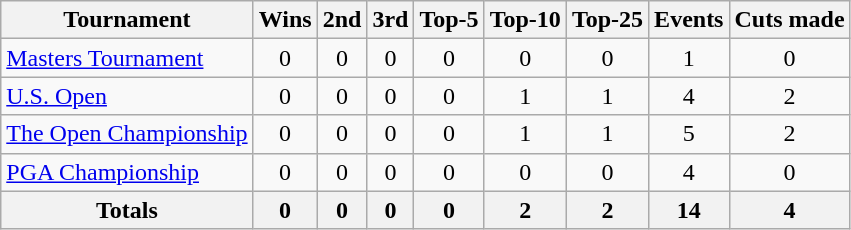<table class=wikitable style=text-align:center>
<tr>
<th>Tournament</th>
<th>Wins</th>
<th>2nd</th>
<th>3rd</th>
<th>Top-5</th>
<th>Top-10</th>
<th>Top-25</th>
<th>Events</th>
<th>Cuts made</th>
</tr>
<tr>
<td align=left><a href='#'>Masters Tournament</a></td>
<td>0</td>
<td>0</td>
<td>0</td>
<td>0</td>
<td>0</td>
<td>0</td>
<td>1</td>
<td>0</td>
</tr>
<tr>
<td align=left><a href='#'>U.S. Open</a></td>
<td>0</td>
<td>0</td>
<td>0</td>
<td>0</td>
<td>1</td>
<td>1</td>
<td>4</td>
<td>2</td>
</tr>
<tr>
<td align=left><a href='#'>The Open Championship</a></td>
<td>0</td>
<td>0</td>
<td>0</td>
<td>0</td>
<td>1</td>
<td>1</td>
<td>5</td>
<td>2</td>
</tr>
<tr>
<td align=left><a href='#'>PGA Championship</a></td>
<td>0</td>
<td>0</td>
<td>0</td>
<td>0</td>
<td>0</td>
<td>0</td>
<td>4</td>
<td>0</td>
</tr>
<tr>
<th>Totals</th>
<th>0</th>
<th>0</th>
<th>0</th>
<th>0</th>
<th>2</th>
<th>2</th>
<th>14</th>
<th>4</th>
</tr>
</table>
